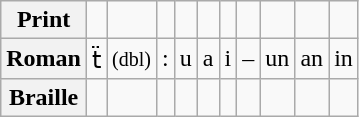<table class="wikitable" style="text-align:center">
<tr>
<th>Print</th>
<td><span></span></td>
<td title="Shaddah (double letter)"><span></span></td>
<td title="Maddah (long vowel)"><span></span></td>
<td title="Dammah"><span></span></td>
<td title="Fatḥah"><span></span></td>
<td title="Kasrah"><span></span></td>
<td title="Sukun"><span></span></td>
<td title="Dammah Tanwin"><span></span></td>
<td title="Fatḥah Tanwin"><span></span></td>
<td title="Kasrah Tanwin"><span></span></td>
</tr>
<tr>
<th>Roman</th>
<td>ẗ</td>
<td><small>(dbl)</small></td>
<td>:</td>
<td>u</td>
<td>a</td>
<td>i</td>
<td>–</td>
<td>un</td>
<td>an</td>
<td>in</td>
</tr>
<tr>
<th>Braille</th>
<td></td>
<td></td>
<td></td>
<td></td>
<td></td>
<td></td>
<td></td>
<td></td>
<td></td>
<td></td>
</tr>
</table>
